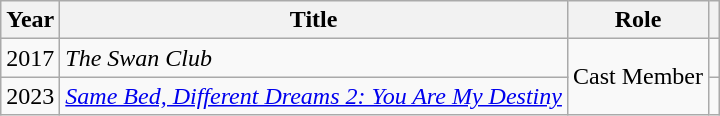<table class="wikitable">
<tr>
<th>Year</th>
<th>Title</th>
<th>Role</th>
<th scope="col" class="unsortable"></th>
</tr>
<tr>
<td>2017</td>
<td><em>The Swan Club</em></td>
<td rowspan=2>Cast Member</td>
<td></td>
</tr>
<tr>
<td>2023</td>
<td><em><a href='#'>Same Bed, Different Dreams 2: You Are My Destiny</a></em></td>
<td></td>
</tr>
</table>
